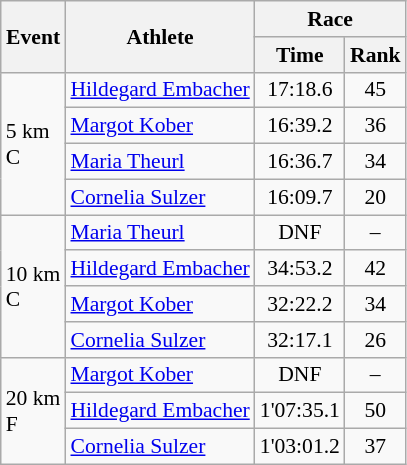<table class="wikitable" border="1" style="font-size:90%">
<tr>
<th rowspan=2>Event</th>
<th rowspan=2>Athlete</th>
<th colspan=2>Race</th>
</tr>
<tr>
<th>Time</th>
<th>Rank</th>
</tr>
<tr>
<td rowspan=4>5 km <br> C</td>
<td><a href='#'>Hildegard Embacher</a></td>
<td align=center>17:18.6</td>
<td align=center>45</td>
</tr>
<tr>
<td><a href='#'>Margot Kober</a></td>
<td align=center>16:39.2</td>
<td align=center>36</td>
</tr>
<tr>
<td><a href='#'>Maria Theurl</a></td>
<td align=center>16:36.7</td>
<td align=center>34</td>
</tr>
<tr>
<td><a href='#'>Cornelia Sulzer</a></td>
<td align=center>16:09.7</td>
<td align=center>20</td>
</tr>
<tr>
<td rowspan=4>10 km <br> C</td>
<td><a href='#'>Maria Theurl</a></td>
<td align=center>DNF</td>
<td align=center>–</td>
</tr>
<tr>
<td><a href='#'>Hildegard Embacher</a></td>
<td align=center>34:53.2</td>
<td align=center>42</td>
</tr>
<tr>
<td><a href='#'>Margot Kober</a></td>
<td align=center>32:22.2</td>
<td align=center>34</td>
</tr>
<tr>
<td><a href='#'>Cornelia Sulzer</a></td>
<td align=center>32:17.1</td>
<td align=center>26</td>
</tr>
<tr>
<td rowspan=3>20 km <br> F</td>
<td><a href='#'>Margot Kober</a></td>
<td align=center>DNF</td>
<td align=center>–</td>
</tr>
<tr>
<td><a href='#'>Hildegard Embacher</a></td>
<td align=center>1'07:35.1</td>
<td align=center>50</td>
</tr>
<tr>
<td><a href='#'>Cornelia Sulzer</a></td>
<td align=center>1'03:01.2</td>
<td align=center>37</td>
</tr>
</table>
